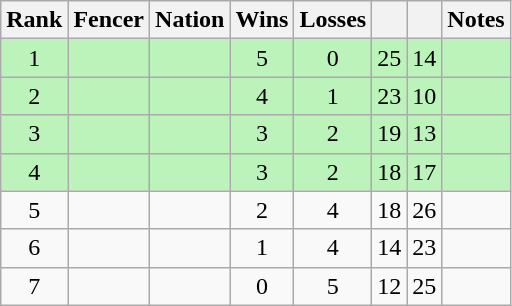<table class="wikitable sortable" style="text-align:center">
<tr>
<th>Rank</th>
<th>Fencer</th>
<th>Nation</th>
<th>Wins</th>
<th>Losses</th>
<th></th>
<th></th>
<th>Notes</th>
</tr>
<tr style="background:#bbf3bb;">
<td>1</td>
<td align=left></td>
<td align=left></td>
<td>5</td>
<td>0</td>
<td>25</td>
<td>14</td>
<td></td>
</tr>
<tr style="background:#bbf3bb;">
<td>2</td>
<td align=left></td>
<td align=left></td>
<td>4</td>
<td>1</td>
<td>23</td>
<td>10</td>
<td></td>
</tr>
<tr style="background:#bbf3bb;">
<td>3</td>
<td align=left></td>
<td align=left></td>
<td>3</td>
<td>2</td>
<td>19</td>
<td>13</td>
<td></td>
</tr>
<tr style="background:#bbf3bb;">
<td>4</td>
<td align=left></td>
<td align=left></td>
<td>3</td>
<td>2</td>
<td>18</td>
<td>17</td>
<td></td>
</tr>
<tr>
<td>5</td>
<td align=left></td>
<td align=left></td>
<td>2</td>
<td>4</td>
<td>18</td>
<td>26</td>
<td></td>
</tr>
<tr>
<td>6</td>
<td align=left></td>
<td align=left></td>
<td>1</td>
<td>4</td>
<td>14</td>
<td>23</td>
<td></td>
</tr>
<tr>
<td>7</td>
<td align=left></td>
<td align=left></td>
<td>0</td>
<td>5</td>
<td>12</td>
<td>25</td>
<td></td>
</tr>
</table>
